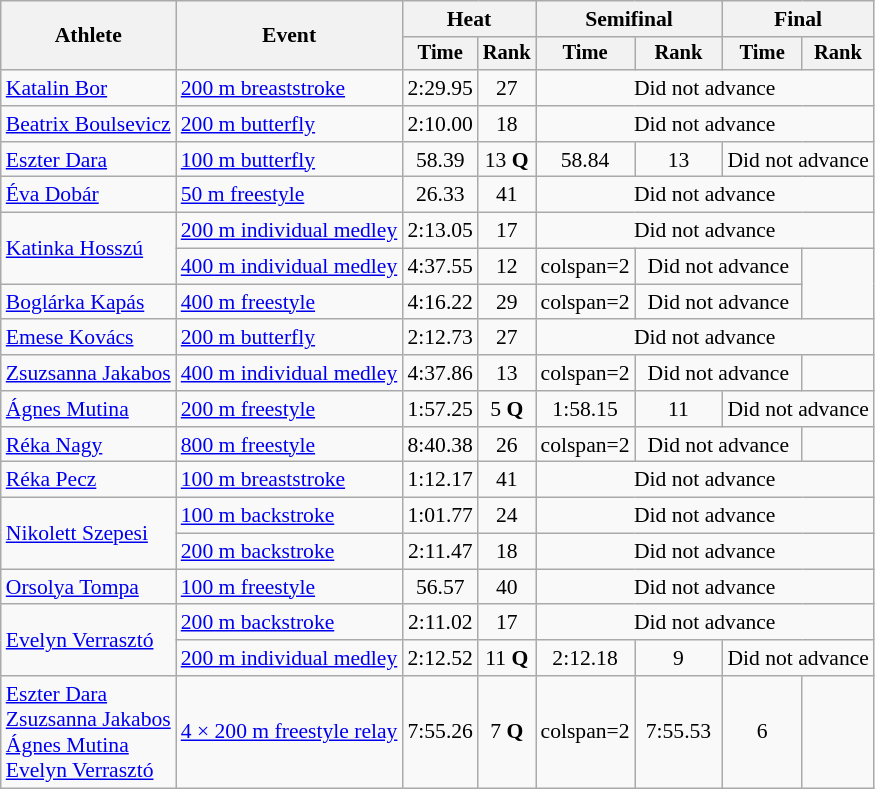<table class=wikitable style="font-size:90%">
<tr>
<th rowspan="2">Athlete</th>
<th rowspan="2">Event</th>
<th colspan="2">Heat</th>
<th colspan="2">Semifinal</th>
<th colspan="2">Final</th>
</tr>
<tr style="font-size:95%">
<th>Time</th>
<th>Rank</th>
<th>Time</th>
<th>Rank</th>
<th>Time</th>
<th>Rank</th>
</tr>
<tr align=center>
<td align=left><a href='#'>Katalin Bor</a></td>
<td align=left><a href='#'>200 m breaststroke</a></td>
<td>2:29.95</td>
<td>27</td>
<td colspan=4>Did not advance</td>
</tr>
<tr align=center>
<td align=left><a href='#'>Beatrix Boulsevicz</a></td>
<td align=left><a href='#'>200 m butterfly</a></td>
<td>2:10.00</td>
<td>18</td>
<td colspan=4>Did not advance</td>
</tr>
<tr align=center>
<td align=left><a href='#'>Eszter Dara</a></td>
<td align=left><a href='#'>100 m butterfly</a></td>
<td>58.39</td>
<td>13 <strong>Q</strong></td>
<td>58.84</td>
<td>13</td>
<td colspan=2>Did not advance</td>
</tr>
<tr align=center>
<td align=left><a href='#'>Éva Dobár</a></td>
<td align=left><a href='#'>50 m freestyle</a></td>
<td>26.33</td>
<td>41</td>
<td colspan=4>Did not advance</td>
</tr>
<tr align=center>
<td align=left rowspan=2><a href='#'>Katinka Hosszú</a></td>
<td align=left><a href='#'>200 m individual medley</a></td>
<td>2:13.05</td>
<td>17</td>
<td colspan=4>Did not advance</td>
</tr>
<tr align=center>
<td align=left><a href='#'>400 m individual medley</a></td>
<td>4:37.55</td>
<td>12</td>
<td>colspan=2 </td>
<td colspan=2>Did not advance</td>
</tr>
<tr align=center>
<td align=left><a href='#'>Boglárka Kapás</a></td>
<td align=left><a href='#'>400 m freestyle</a></td>
<td>4:16.22</td>
<td>29</td>
<td>colspan=2 </td>
<td colspan=2>Did not advance</td>
</tr>
<tr align=center>
<td align=left><a href='#'>Emese Kovács</a></td>
<td align=left><a href='#'>200 m butterfly</a></td>
<td>2:12.73</td>
<td>27</td>
<td colspan=4>Did not advance</td>
</tr>
<tr align=center>
<td align=left><a href='#'>Zsuzsanna Jakabos</a></td>
<td align=left><a href='#'>400 m individual medley</a></td>
<td>4:37.86</td>
<td>13</td>
<td>colspan=2 </td>
<td colspan=2>Did not advance</td>
</tr>
<tr align=center>
<td align=left><a href='#'>Ágnes Mutina</a></td>
<td align=left><a href='#'>200 m freestyle</a></td>
<td>1:57.25</td>
<td>5 <strong>Q</strong></td>
<td>1:58.15</td>
<td>11</td>
<td colspan=2>Did not advance</td>
</tr>
<tr align=center>
<td align=left><a href='#'>Réka Nagy</a></td>
<td align=left><a href='#'>800 m freestyle</a></td>
<td>8:40.38</td>
<td>26</td>
<td>colspan=2 </td>
<td colspan=2>Did not advance</td>
</tr>
<tr align=center>
<td align=left><a href='#'>Réka Pecz</a></td>
<td align=left><a href='#'>100 m breaststroke</a></td>
<td>1:12.17</td>
<td>41</td>
<td colspan=4>Did not advance</td>
</tr>
<tr align=center>
<td align=left rowspan=2><a href='#'>Nikolett Szepesi</a></td>
<td align=left><a href='#'>100 m backstroke</a></td>
<td>1:01.77</td>
<td>24</td>
<td colspan=4>Did not advance</td>
</tr>
<tr align=center>
<td align=left><a href='#'>200 m backstroke</a></td>
<td>2:11.47</td>
<td>18</td>
<td colspan=4>Did not advance</td>
</tr>
<tr align=center>
<td align=left><a href='#'>Orsolya Tompa</a></td>
<td align=left><a href='#'>100 m freestyle</a></td>
<td>56.57</td>
<td>40</td>
<td colspan=4>Did not advance</td>
</tr>
<tr align=center>
<td align=left rowspan=2><a href='#'>Evelyn Verrasztó</a></td>
<td align=left><a href='#'>200 m backstroke</a></td>
<td>2:11.02</td>
<td>17</td>
<td colspan=4>Did not advance</td>
</tr>
<tr align=center>
<td align=left><a href='#'>200 m individual medley</a></td>
<td>2:12.52</td>
<td>11 <strong>Q</strong></td>
<td>2:12.18</td>
<td>9</td>
<td colspan=2>Did not advance</td>
</tr>
<tr align=center>
<td align=left><a href='#'>Eszter Dara</a><br><a href='#'>Zsuzsanna Jakabos</a><br><a href='#'>Ágnes Mutina</a><br><a href='#'>Evelyn Verrasztó</a></td>
<td align=left><a href='#'>4 × 200 m freestyle relay</a></td>
<td>7:55.26</td>
<td>7 <strong>Q</strong></td>
<td>colspan=2 </td>
<td>7:55.53</td>
<td>6</td>
</tr>
</table>
